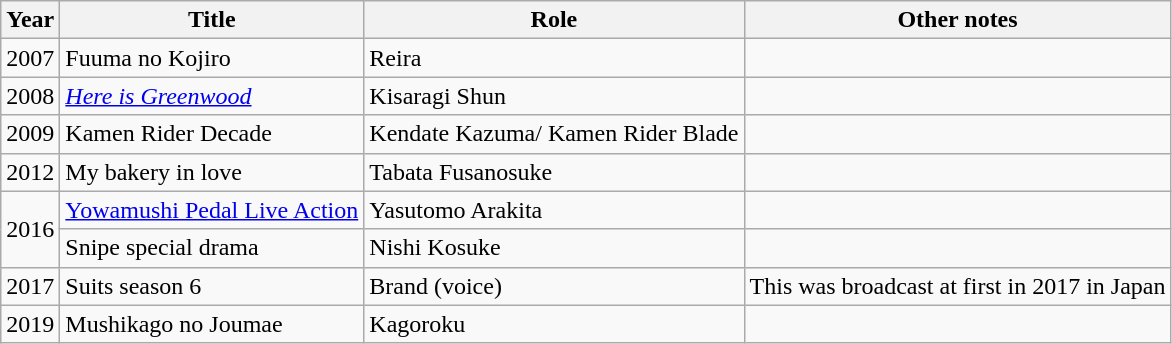<table class="wikitable">
<tr>
<th>Year</th>
<th>Title</th>
<th>Role</th>
<th>Other notes</th>
</tr>
<tr>
<td>2007</td>
<td>Fuuma no Kojiro</td>
<td>Reira</td>
<td></td>
</tr>
<tr>
<td>2008</td>
<td><em><a href='#'>Here is Greenwood</a></em></td>
<td>Kisaragi Shun</td>
<td></td>
</tr>
<tr>
<td>2009</td>
<td>Kamen Rider Decade</td>
<td>Kendate Kazuma/ Kamen Rider Blade</td>
<td></td>
</tr>
<tr>
<td>2012</td>
<td>My bakery in love</td>
<td>Tabata Fusanosuke</td>
<td></td>
</tr>
<tr>
<td rowspan="2">2016</td>
<td><a href='#'>Yowamushi Pedal Live Action</a></td>
<td>Yasutomo Arakita</td>
<td></td>
</tr>
<tr>
<td>Snipe special drama</td>
<td>Nishi Kosuke</td>
<td></td>
</tr>
<tr>
<td>2017</td>
<td>Suits season 6</td>
<td>Brand (voice)</td>
<td>This was broadcast at first in 2017 in Japan</td>
</tr>
<tr>
<td>2019</td>
<td>Mushikago no Joumae</td>
<td>Kagoroku</td>
<td></td>
</tr>
</table>
